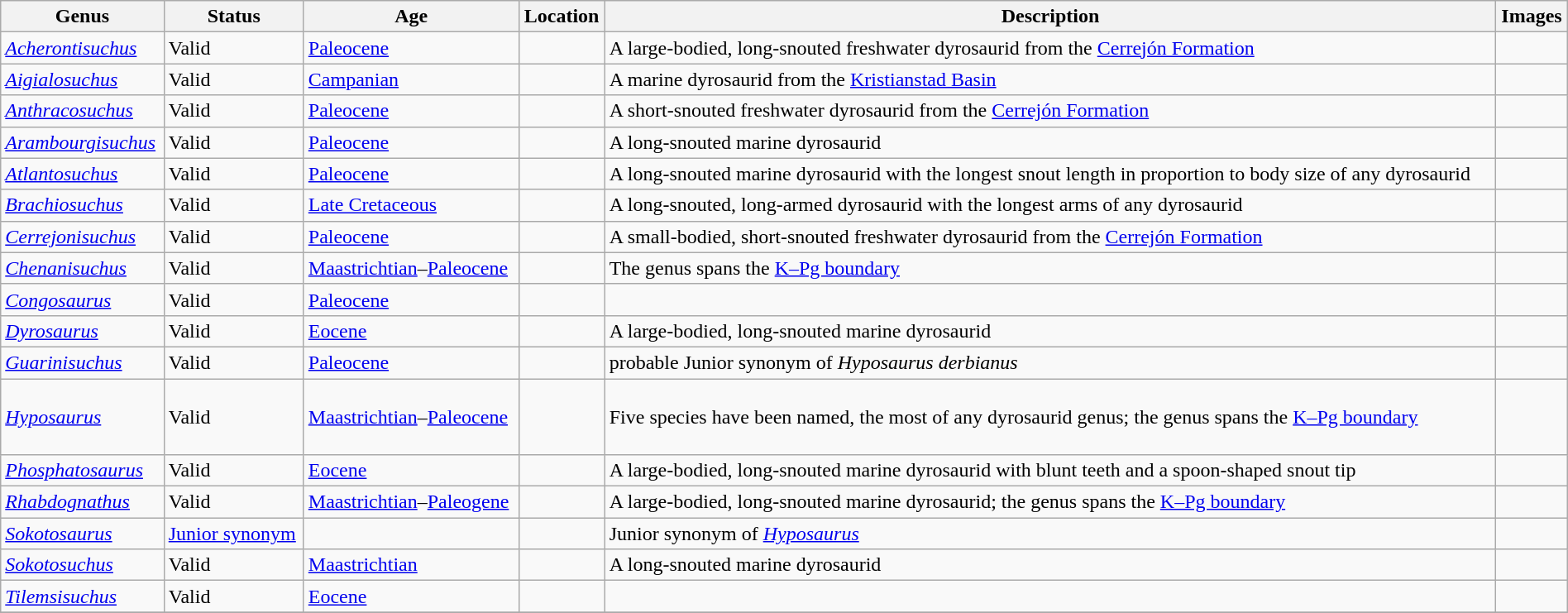<table class="wikitable sortable" align="center" width="100%">
<tr>
<th>Genus</th>
<th>Status</th>
<th>Age</th>
<th>Location</th>
<th class="unsortable">Description</th>
<th>Images</th>
</tr>
<tr>
<td><em><a href='#'>Acherontisuchus</a></em></td>
<td>Valid</td>
<td><a href='#'>Paleocene</a></td>
<td></td>
<td>A large-bodied, long-snouted freshwater dyrosaurid from the <a href='#'>Cerrejón Formation</a></td>
<td></td>
</tr>
<tr>
<td><em><a href='#'>Aigialosuchus</a></em></td>
<td>Valid</td>
<td><a href='#'>Campanian</a></td>
<td></td>
<td>A marine dyrosaurid from the <a href='#'>Kristianstad Basin</a></td>
<td></td>
</tr>
<tr>
<td><em><a href='#'>Anthracosuchus</a></em></td>
<td>Valid</td>
<td><a href='#'>Paleocene</a></td>
<td></td>
<td>A short-snouted freshwater dyrosaurid from the <a href='#'>Cerrejón Formation</a></td>
<td></td>
</tr>
<tr>
<td><em><a href='#'>Arambourgisuchus</a></em></td>
<td>Valid</td>
<td><a href='#'>Paleocene</a></td>
<td></td>
<td>A long-snouted marine dyrosaurid</td>
<td></td>
</tr>
<tr>
<td><em><a href='#'>Atlantosuchus</a></em></td>
<td>Valid</td>
<td><a href='#'>Paleocene</a></td>
<td></td>
<td>A long-snouted marine dyrosaurid with the longest snout length in proportion to body size of any dyrosaurid</td>
<td></td>
</tr>
<tr>
<td><em><a href='#'>Brachiosuchus</a></em></td>
<td>Valid</td>
<td><a href='#'>Late Cretaceous</a></td>
<td></td>
<td>A long-snouted, long-armed dyrosaurid with the longest arms of any dyrosaurid</td>
<td></td>
</tr>
<tr>
<td><em><a href='#'>Cerrejonisuchus</a></em></td>
<td>Valid</td>
<td><a href='#'>Paleocene</a></td>
<td></td>
<td>A small-bodied, short-snouted freshwater dyrosaurid from the <a href='#'>Cerrejón Formation</a></td>
<td></td>
</tr>
<tr>
<td><em><a href='#'>Chenanisuchus</a></em></td>
<td>Valid</td>
<td><a href='#'>Maastrichtian</a>–<a href='#'>Paleocene</a></td>
<td><br></td>
<td>The genus spans the <a href='#'>K–Pg boundary</a></td>
<td></td>
</tr>
<tr>
<td><em><a href='#'>Congosaurus</a></em></td>
<td>Valid</td>
<td><a href='#'>Paleocene</a></td>
<td></td>
<td></td>
<td></td>
</tr>
<tr>
<td><em><a href='#'>Dyrosaurus</a></em></td>
<td>Valid</td>
<td><a href='#'>Eocene</a></td>
<td><br> </td>
<td>A large-bodied, long-snouted marine dyrosaurid</td>
<td></td>
</tr>
<tr>
<td><em><a href='#'>Guarinisuchus</a></em></td>
<td>Valid</td>
<td><a href='#'>Paleocene</a></td>
<td></td>
<td>probable Junior synonym of <em>Hyposaurus derbianus</em></td>
<td></td>
</tr>
<tr>
<td><em><a href='#'>Hyposaurus</a></em></td>
<td>Valid</td>
<td><a href='#'>Maastrichtian</a>–<a href='#'>Paleocene</a></td>
<td><br><br><br></td>
<td>Five species have been named, the most of any dyrosaurid genus; the genus spans the <a href='#'>K–Pg boundary</a></td>
<td></td>
</tr>
<tr>
<td><em><a href='#'>Phosphatosaurus</a></em></td>
<td>Valid</td>
<td><a href='#'>Eocene</a></td>
<td><br></td>
<td>A large-bodied, long-snouted marine dyrosaurid with blunt teeth and a spoon-shaped snout tip</td>
<td></td>
</tr>
<tr>
<td><em><a href='#'>Rhabdognathus</a></em></td>
<td>Valid</td>
<td><a href='#'>Maastrichtian</a>–<a href='#'>Paleogene</a></td>
<td><br></td>
<td>A large-bodied, long-snouted marine dyrosaurid; the genus spans the <a href='#'>K–Pg boundary</a></td>
<td></td>
</tr>
<tr>
<td><em><a href='#'>Sokotosaurus</a></em></td>
<td><a href='#'>Junior synonym</a></td>
<td></td>
<td></td>
<td>Junior synonym of <em><a href='#'>Hyposaurus</a></em></td>
<td></td>
</tr>
<tr>
<td><em><a href='#'>Sokotosuchus</a></em></td>
<td>Valid</td>
<td><a href='#'>Maastrichtian</a></td>
<td></td>
<td>A long-snouted marine dyrosaurid</td>
<td></td>
</tr>
<tr>
<td><em><a href='#'>Tilemsisuchus</a></em></td>
<td>Valid</td>
<td><a href='#'>Eocene</a></td>
<td></td>
<td></td>
<td></td>
</tr>
<tr>
</tr>
</table>
